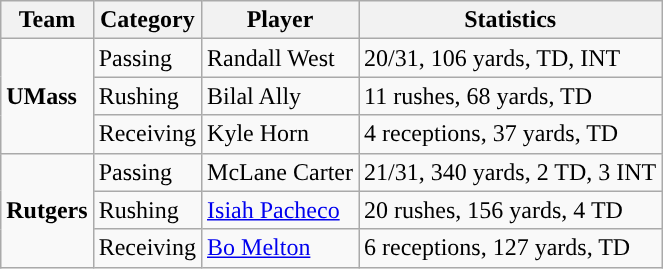<table class="wikitable" style="float: left;">
<tr>
<th>Team</th>
<th>Category</th>
<th>Player</th>
<th>Statistics</th>
</tr>
<tr>
<td rowspan=3><strong>UMass</strong></td>
<td>Passing</td>
<td>Randall West</td>
<td>20/31, 106 yards, TD, INT</td>
</tr>
<tr>
<td>Rushing</td>
<td>Bilal Ally</td>
<td>11 rushes, 68 yards, TD</td>
</tr>
<tr>
<td>Receiving</td>
<td>Kyle Horn</td>
<td>4 receptions, 37 yards, TD</td>
</tr>
<tr>
<td rowspan=3><strong>Rutgers</strong></td>
<td>Passing</td>
<td>McLane Carter</td>
<td>21/31, 340 yards, 2 TD, 3 INT</td>
</tr>
<tr>
<td>Rushing</td>
<td><a href='#'>Isiah Pacheco</a></td>
<td>20 rushes, 156 yards, 4 TD</td>
</tr>
<tr>
<td>Receiving</td>
<td><a href='#'>Bo Melton</a></td>
<td>6 receptions, 127 yards, TD</td>
</tr>
</table>
